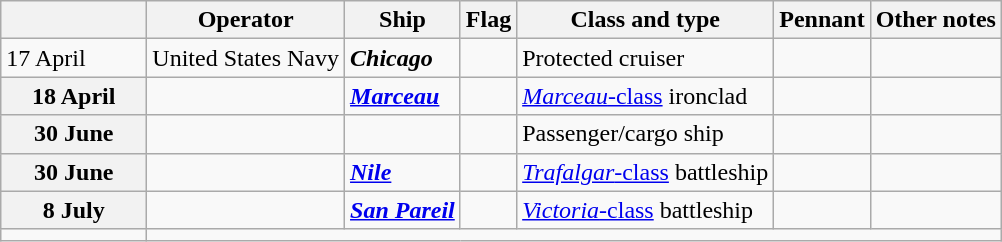<table Class="wikitable">
<tr>
<th width="90"></th>
<th>Operator</th>
<th>Ship</th>
<th>Flag</th>
<th>Class and type</th>
<th>Pennant</th>
<th>Other notes</th>
</tr>
<tr ---->
<td>17 April</td>
<td>United States Navy</td>
<td><strong><em>Chicago</em></strong></td>
<td></td>
<td>Protected cruiser</td>
<td></td>
<td></td>
</tr>
<tr ---->
<th>18 April</th>
<td></td>
<td><a href='#'><strong><em>Marceau</em></strong></a></td>
<td></td>
<td><a href='#'><em>Marceau</em>-class</a> ironclad</td>
<td></td>
<td></td>
</tr>
<tr ---->
<th>30 June</th>
<td></td>
<td><strong></strong></td>
<td></td>
<td>Passenger/cargo ship</td>
<td></td>
<td></td>
</tr>
<tr ---->
<th>30 June</th>
<td></td>
<td><a href='#'><strong><em>Nile</em></strong></a></td>
<td></td>
<td><a href='#'><em>Trafalgar</em>-class</a> battleship</td>
<td></td>
<td></td>
</tr>
<tr ---->
<th>8 July</th>
<td></td>
<td><a href='#'><strong><em>San Pareil</em></strong></a></td>
<td></td>
<td><a href='#'><em>Victoria</em>-class</a> battleship</td>
<td></td>
<td></td>
</tr>
<tr>
<td></td>
</tr>
</table>
